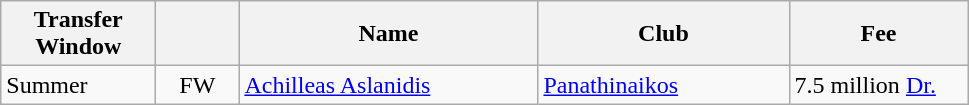<table class="wikitable plainrowheaders">
<tr>
<th scope="col" style="width:6em;">Transfer Window</th>
<th scope="col" style="width:3em;"></th>
<th scope="col" style="width:12em;">Name</th>
<th scope="col" style="width:10em;">Club</th>
<th scope="col" style="width:7em;">Fee</th>
</tr>
<tr>
<td>Summer</td>
<td align="center">FW</td>
<td> <a href='#'>Achilleas Aslanidis</a></td>
<td> <a href='#'>Panathinaikos</a></td>
<td>7.5 million <a href='#'>Dr.</a></td>
</tr>
</table>
